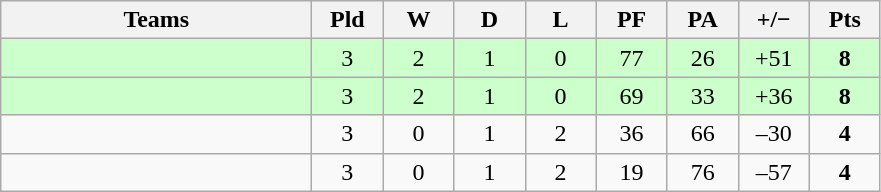<table class="wikitable" style="text-align: center;">
<tr>
<th width="200">Teams</th>
<th width="40">Pld</th>
<th width="40">W</th>
<th width="40">D</th>
<th width="40">L</th>
<th width="40">PF</th>
<th width="40">PA</th>
<th width="40">+/−</th>
<th width="40">Pts</th>
</tr>
<tr bgcolor=#ccffcc>
<td align=left></td>
<td>3</td>
<td>2</td>
<td>1</td>
<td>0</td>
<td>77</td>
<td>26</td>
<td>+51</td>
<td><strong>8</strong></td>
</tr>
<tr bgcolor=#ccffcc>
<td align=left></td>
<td>3</td>
<td>2</td>
<td>1</td>
<td>0</td>
<td>69</td>
<td>33</td>
<td>+36</td>
<td><strong>8</strong></td>
</tr>
<tr>
<td align=left></td>
<td>3</td>
<td>0</td>
<td>1</td>
<td>2</td>
<td>36</td>
<td>66</td>
<td>–30</td>
<td><strong>4</strong></td>
</tr>
<tr>
<td align=left></td>
<td>3</td>
<td>0</td>
<td>1</td>
<td>2</td>
<td>19</td>
<td>76</td>
<td>–57</td>
<td><strong>4</strong></td>
</tr>
</table>
